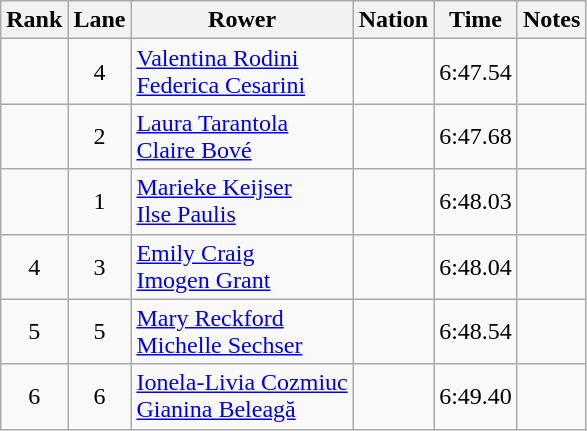<table class="wikitable sortable" style="text-align:center">
<tr>
<th>Rank</th>
<th>Lane</th>
<th>Rower</th>
<th>Nation</th>
<th>Time</th>
<th>Notes</th>
</tr>
<tr>
<td></td>
<td>4</td>
<td align=left><a href='#'>Valentina Rodini</a><br><a href='#'>Federica Cesarini</a></td>
<td align=left></td>
<td>6:47.54</td>
<td></td>
</tr>
<tr>
<td></td>
<td>2</td>
<td align=left><a href='#'>Laura Tarantola</a><br><a href='#'>Claire Bové</a></td>
<td align=left></td>
<td>6:47.68</td>
<td></td>
</tr>
<tr>
<td></td>
<td>1</td>
<td align="left"><a href='#'>Marieke Keijser</a><br><a href='#'>Ilse Paulis</a></td>
<td align="left"></td>
<td>6:48.03</td>
<td></td>
</tr>
<tr>
<td>4</td>
<td>3</td>
<td align="left"><a href='#'>Emily Craig</a><br><a href='#'>Imogen Grant</a></td>
<td align="left"></td>
<td>6:48.04</td>
<td></td>
</tr>
<tr>
<td>5</td>
<td>5</td>
<td align=left><a href='#'>Mary Reckford</a><br><a href='#'>Michelle Sechser</a></td>
<td align=left></td>
<td>6:48.54</td>
<td></td>
</tr>
<tr>
<td>6</td>
<td>6</td>
<td align="left"><a href='#'>Ionela-Livia Cozmiuc</a><br><a href='#'>Gianina Beleagă</a></td>
<td align="left"></td>
<td>6:49.40</td>
<td></td>
</tr>
</table>
